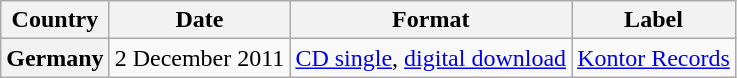<table class="wikitable plainrowheaders">
<tr>
<th scope="col">Country</th>
<th scope="col">Date</th>
<th scope="col">Format</th>
<th scope="col">Label</th>
</tr>
<tr>
<th scope="row">Germany</th>
<td>2 December 2011</td>
<td><a href='#'>CD single</a>, <a href='#'>digital download</a></td>
<td><a href='#'>Kontor Records</a></td>
</tr>
</table>
